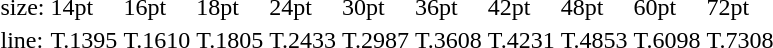<table style="margin-left:40px;">
<tr>
<td>size:</td>
<td>14pt</td>
<td>16pt</td>
<td>18pt</td>
<td>24pt</td>
<td>30pt</td>
<td>36pt</td>
<td>42pt</td>
<td>48pt</td>
<td>60pt</td>
<td>72pt</td>
</tr>
<tr>
<td>line:</td>
<td>T.1395</td>
<td>T.1610</td>
<td>T.1805</td>
<td>T.2433</td>
<td>T.2987</td>
<td>T.3608</td>
<td>T.4231</td>
<td>T.4853</td>
<td>T.6098</td>
<td>T.7308</td>
</tr>
</table>
